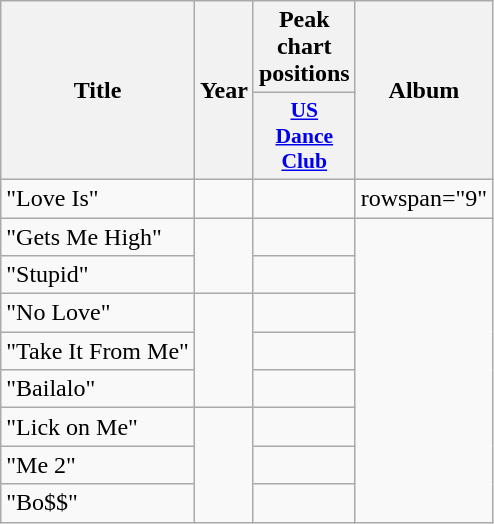<table class="wikitable">
<tr>
<th rowspan="2">Title</th>
<th rowspan="2">Year</th>
<th colspan="1">Peak chart positions</th>
<th rowspan="2">Album</th>
</tr>
<tr>
<th scope="col" style="width:3em;font-size:90%;"><a href='#'>US<br>Dance Club</a><br></th>
</tr>
<tr>
<td scope="row">"Love Is"</td>
<td></td>
<td></td>
<td>rowspan="9" </td>
</tr>
<tr>
<td>"Gets Me High"</td>
<td rowspan="2"></td>
<td></td>
</tr>
<tr>
<td>"Stupid"<br></td>
<td></td>
</tr>
<tr>
<td>"No Love"</td>
<td rowspan="3"></td>
<td></td>
</tr>
<tr>
<td>"Take It From Me"</td>
<td></td>
</tr>
<tr>
<td>"Bailalo"</td>
<td></td>
</tr>
<tr>
<td>"Lick on Me"</td>
<td rowspan="3"></td>
<td></td>
</tr>
<tr>
<td>"Me 2"</td>
<td></td>
</tr>
<tr>
<td>"Bo$$"</td>
<td></td>
</tr>
</table>
